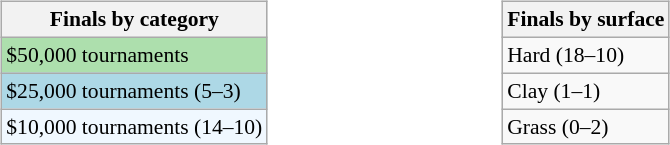<table width=53%>
<tr>
<td valign=top width=33% align=left><br><table class=wikitable style="font-size:90%">
<tr>
<th>Finals by category</th>
</tr>
<tr bgcolor=#ADDFAD>
<td>$50,000 tournaments</td>
</tr>
<tr bgcolor=lightblue>
<td>$25,000 tournaments (5–3)</td>
</tr>
<tr bgcolor=#f0f8ff>
<td>$10,000 tournaments (14–10)</td>
</tr>
</table>
</td>
<td valign=top width=33% align=left><br><table class=wikitable style="font-size:90%">
<tr>
<th>Finals by surface</th>
</tr>
<tr>
<td>Hard (18–10)</td>
</tr>
<tr>
<td>Clay (1–1)</td>
</tr>
<tr>
<td>Grass (0–2)</td>
</tr>
</table>
</td>
</tr>
</table>
